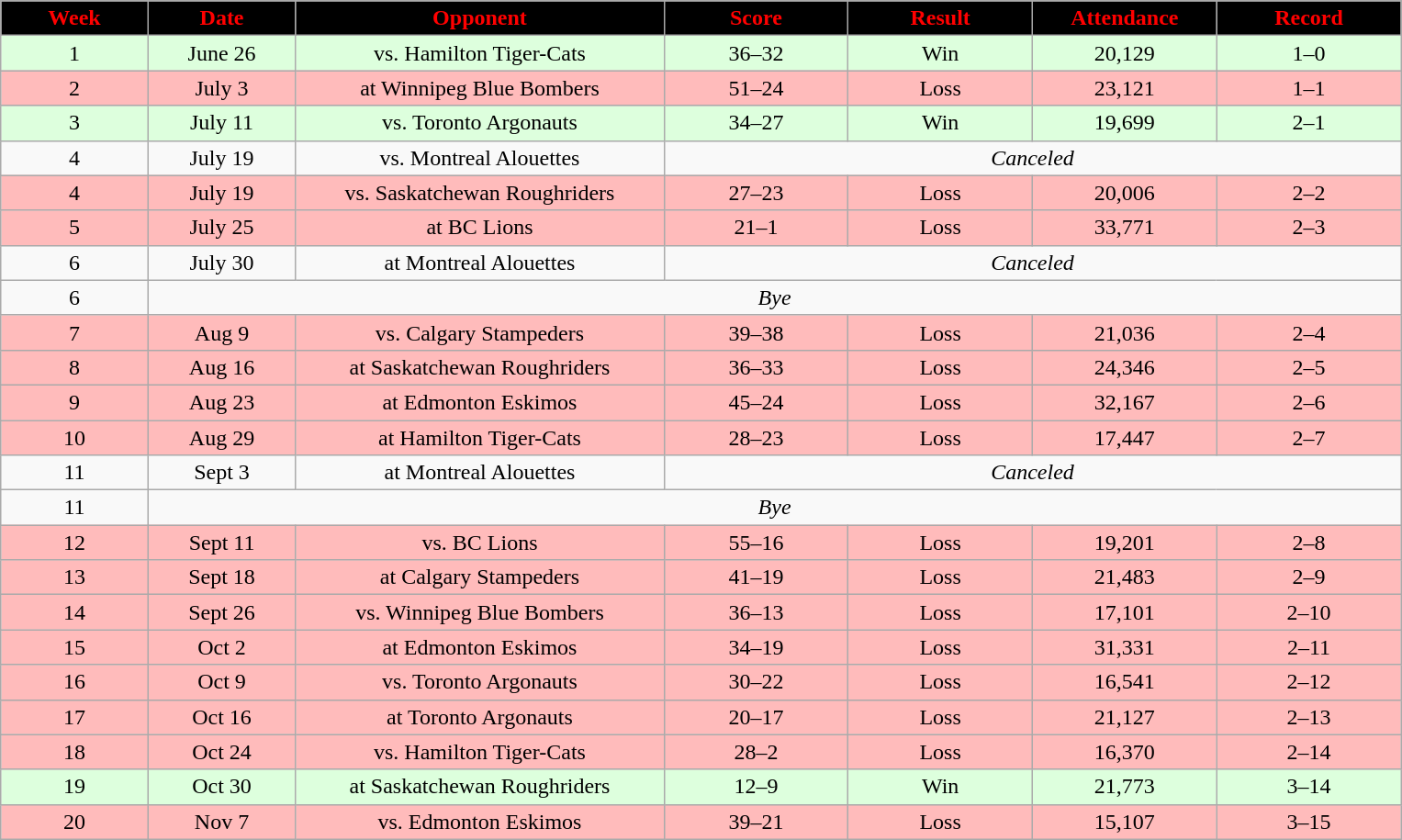<table class="wikitable sortable sortable">
<tr>
<th style="background:#000000;color:#FF0000;" width="8%">Week</th>
<th style="background:#000000;color:#FF0000;" width="8%">Date</th>
<th style="background:#000000;color:#FF0000;" width="20%">Opponent</th>
<th style="background:#000000;color:#FF0000;" width="10%">Score</th>
<th style="background:#000000;color:#FF0000;" width="10%">Result</th>
<th style="background:#000000;color:#FF0000;" width="10%">Attendance</th>
<th style="background:#000000;color:#FF0000;" width="10%">Record</th>
</tr>
<tr align="center" bgcolor="#ddffdd">
<td>1</td>
<td>June 26</td>
<td>vs. Hamilton Tiger-Cats</td>
<td>36–32</td>
<td>Win</td>
<td>20,129</td>
<td>1–0</td>
</tr>
<tr align="center" bgcolor="#ffbbbb">
<td>2</td>
<td>July 3</td>
<td>at Winnipeg Blue Bombers</td>
<td>51–24</td>
<td>Loss</td>
<td>23,121</td>
<td>1–1</td>
</tr>
<tr align="center" bgcolor="#ddffdd">
<td>3</td>
<td>July 11</td>
<td>vs. Toronto Argonauts</td>
<td>34–27</td>
<td>Win</td>
<td>19,699</td>
<td>2–1</td>
</tr>
<tr align="center">
<td>4</td>
<td>July 19</td>
<td>vs. Montreal Alouettes</td>
<td colspan=6 align="center"><em>Canceled</em></td>
</tr>
<tr align="center" bgcolor="#ffbbbb">
<td>4</td>
<td>July 19</td>
<td>vs. Saskatchewan Roughriders</td>
<td>27–23</td>
<td>Loss</td>
<td>20,006</td>
<td>2–2</td>
</tr>
<tr align="center" bgcolor="#ffbbbb">
<td>5</td>
<td>July 25</td>
<td>at BC Lions</td>
<td>21–1</td>
<td>Loss</td>
<td>33,771</td>
<td>2–3</td>
</tr>
<tr align="center">
<td>6</td>
<td>July 30</td>
<td>at Montreal Alouettes</td>
<td colspan=6 align="center"><em>Canceled</em></td>
</tr>
<tr align="center">
<td>6</td>
<td colspan=6 align="center"><em>Bye</em></td>
</tr>
<tr align="center" bgcolor="#ffbbbb">
<td>7</td>
<td>Aug 9</td>
<td>vs. Calgary Stampeders</td>
<td>39–38</td>
<td>Loss</td>
<td>21,036</td>
<td>2–4</td>
</tr>
<tr align="center" bgcolor="#ffbbbb">
<td>8</td>
<td>Aug 16</td>
<td>at Saskatchewan Roughriders</td>
<td>36–33</td>
<td>Loss</td>
<td>24,346</td>
<td>2–5</td>
</tr>
<tr align="center" bgcolor="#ffbbbb">
<td>9</td>
<td>Aug 23</td>
<td>at Edmonton Eskimos</td>
<td>45–24</td>
<td>Loss</td>
<td>32,167</td>
<td>2–6</td>
</tr>
<tr align="center" bgcolor="#ffbbbb">
<td>10</td>
<td>Aug 29</td>
<td>at Hamilton Tiger-Cats</td>
<td>28–23</td>
<td>Loss</td>
<td>17,447</td>
<td>2–7</td>
</tr>
<tr align="center">
<td>11</td>
<td>Sept 3</td>
<td>at Montreal Alouettes</td>
<td colspan=6 align="center"><em>Canceled</em></td>
</tr>
<tr align="center">
<td>11</td>
<td colspan=6 align="center"><em>Bye</em></td>
</tr>
<tr align="center" bgcolor="#ffbbbb">
<td>12</td>
<td>Sept 11</td>
<td>vs. BC Lions</td>
<td>55–16</td>
<td>Loss</td>
<td>19,201</td>
<td>2–8</td>
</tr>
<tr align="center" bgcolor="#ffbbbb">
<td>13</td>
<td>Sept 18</td>
<td>at Calgary Stampeders</td>
<td>41–19</td>
<td>Loss</td>
<td>21,483</td>
<td>2–9</td>
</tr>
<tr align="center" bgcolor="#ffbbbb">
<td>14</td>
<td>Sept 26</td>
<td>vs. Winnipeg Blue Bombers</td>
<td>36–13</td>
<td>Loss</td>
<td>17,101</td>
<td>2–10</td>
</tr>
<tr align="center" bgcolor="#ffbbbb">
<td>15</td>
<td>Oct 2</td>
<td>at Edmonton Eskimos</td>
<td>34–19</td>
<td>Loss</td>
<td>31,331</td>
<td>2–11</td>
</tr>
<tr align="center" bgcolor="#ffbbbb">
<td>16</td>
<td>Oct 9</td>
<td>vs. Toronto Argonauts</td>
<td>30–22</td>
<td>Loss</td>
<td>16,541</td>
<td>2–12</td>
</tr>
<tr align="center" bgcolor="#ffbbbb">
<td>17</td>
<td>Oct 16</td>
<td>at Toronto Argonauts</td>
<td>20–17</td>
<td>Loss</td>
<td>21,127</td>
<td>2–13</td>
</tr>
<tr align="center" bgcolor="#ffbbbb">
<td>18</td>
<td>Oct 24</td>
<td>vs. Hamilton Tiger-Cats</td>
<td>28–2</td>
<td>Loss</td>
<td>16,370</td>
<td>2–14</td>
</tr>
<tr align="center" bgcolor="#ddffdd">
<td>19</td>
<td>Oct 30</td>
<td>at Saskatchewan Roughriders</td>
<td>12–9</td>
<td>Win</td>
<td>21,773</td>
<td>3–14</td>
</tr>
<tr align="center" bgcolor="#ffbbbb">
<td>20</td>
<td>Nov 7</td>
<td>vs. Edmonton Eskimos</td>
<td>39–21</td>
<td>Loss</td>
<td>15,107</td>
<td>3–15</td>
</tr>
</table>
